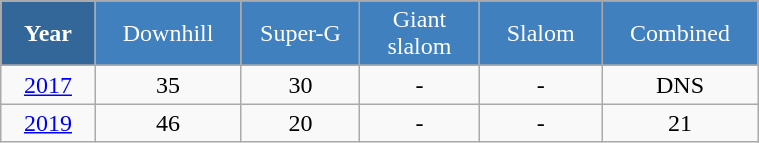<table class="wikitable" style="font-size:100%; text-align:center; border:grey solid 1px; border-collapse:collapse;" width="40%">
<tr style="background-color:#369; color:white;">
<td rowspan="2" colspan="1" width="4%"><strong>Year</strong></td>
</tr>
<tr style="background-color:#4180be; color:white;">
<td width="5%">Downhill</td>
<td width="5%">Super-G</td>
<td width="5%">Giant slalom</td>
<td width="5%">Slalom</td>
<td width="5%">Combined</td>
</tr>
<tr style="background-color:#8CB2D8; color:white;">
</tr>
<tr>
<td><a href='#'>2017</a></td>
<td>35</td>
<td>30</td>
<td>-</td>
<td>-</td>
<td>DNS</td>
</tr>
<tr>
<td><a href='#'>2019</a></td>
<td>46</td>
<td>20</td>
<td>-</td>
<td>-</td>
<td>21</td>
</tr>
</table>
